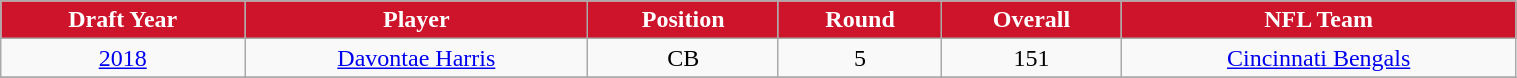<table class="wikitable" width="80%">
<tr align="center"  style="background:#CE142B;color:#FFFFFF;">
<td><strong>Draft Year</strong></td>
<td><strong>Player</strong></td>
<td><strong>Position</strong></td>
<td><strong>Round</strong></td>
<td><strong>Overall</strong></td>
<td><strong>NFL Team</strong></td>
</tr>
<tr align="center" bgcolor="">
<td><a href='#'>2018</a></td>
<td><a href='#'>Davontae Harris</a></td>
<td>CB</td>
<td>5</td>
<td>151</td>
<td><a href='#'>Cincinnati Bengals</a></td>
</tr>
<tr align="center" bgcolor="">
</tr>
</table>
